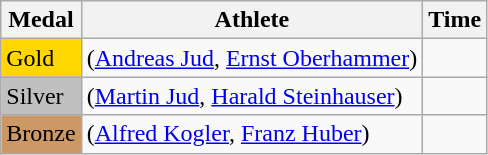<table class="wikitable">
<tr>
<th>Medal</th>
<th>Athlete</th>
<th>Time</th>
</tr>
<tr>
<td bgcolor="gold">Gold</td>
<td> (<a href='#'>Andreas Jud</a>, <a href='#'>Ernst Oberhammer</a>)</td>
<td></td>
</tr>
<tr>
<td bgcolor="silver">Silver</td>
<td> (<a href='#'>Martin Jud</a>, <a href='#'>Harald Steinhauser</a>)</td>
<td></td>
</tr>
<tr>
<td bgcolor="CC9966">Bronze</td>
<td> (<a href='#'>Alfred Kogler</a>, <a href='#'>Franz Huber</a>)</td>
<td></td>
</tr>
</table>
